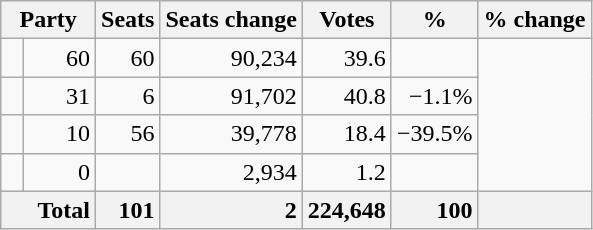<table class="wikitable sortable">
<tr>
<th colspan=2>Party</th>
<th>Seats</th>
<th>Seats change</th>
<th>Votes</th>
<th>%</th>
<th>% change</th>
</tr>
<tr>
<td></td>
<td align=right>60</td>
<td align=right>60</td>
<td align=right>90,234</td>
<td align=right>39.6</td>
<td align=right></td>
</tr>
<tr>
<td></td>
<td align=right>31</td>
<td align=right>6</td>
<td align=right>91,702</td>
<td align=right>40.8</td>
<td align=right>−1.1%</td>
</tr>
<tr>
<td></td>
<td align=right>10</td>
<td align=right>56</td>
<td align=right>39,778</td>
<td align=right>18.4</td>
<td align=right>−39.5%</td>
</tr>
<tr>
<td></td>
<td align=right>0</td>
<td align=right></td>
<td align=right>2,934</td>
<td align=right>1.2</td>
<td align=right></td>
</tr>
<tr class="sortbottom" style="font-weight: bold; text-align: right; background: #f2f2f2;">
<th colspan="2" style="padding-left: 1.5em; text-align: left;">Total</th>
<td align=right>101</td>
<td align=right>2</td>
<td align=right>224,648</td>
<td align=right>100</td>
<td align=right></td>
</tr>
</table>
